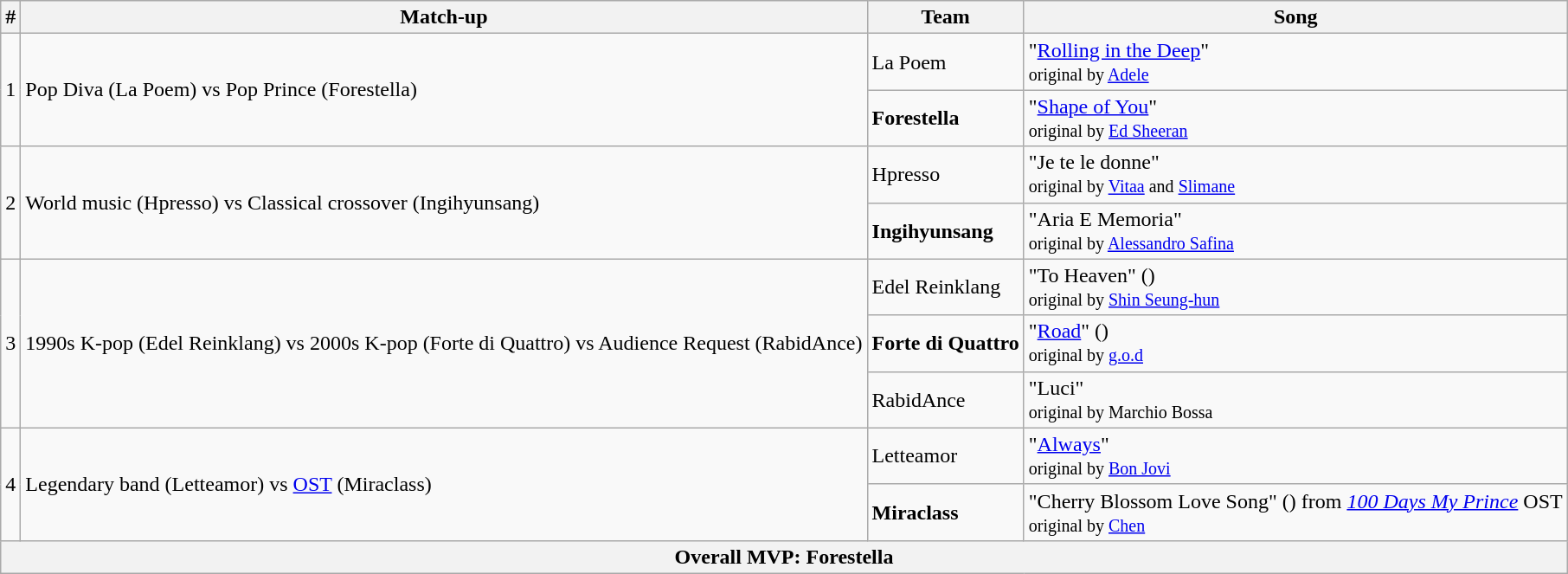<table class="wikitable">
<tr>
<th style="text-align:center;">#</th>
<th style="text-align:center;">Match-up</th>
<th style="text-align:center;">Team</th>
<th style="text-align:center;">Song</th>
</tr>
<tr>
<td rowspan="2">1</td>
<td rowspan="2">Pop Diva (La Poem) vs Pop Prince (Forestella)</td>
<td>La Poem</td>
<td>"<a href='#'>Rolling in the Deep</a>" <br> <small>original by <a href='#'>Adele</a></small></td>
</tr>
<tr>
<td><strong>Forestella</strong></td>
<td>"<a href='#'>Shape of You</a>" <br> <small>original by <a href='#'>Ed Sheeran</a></small></td>
</tr>
<tr>
<td rowspan="2">2</td>
<td rowspan="2">World music (Hpresso) vs Classical crossover (Ingihyunsang)</td>
<td>Hpresso</td>
<td>"Je te le donne" <br> <small>original by <a href='#'>Vitaa</a> and <a href='#'>Slimane</a></small></td>
</tr>
<tr>
<td><strong>Ingihyunsang</strong></td>
<td>"Aria E Memoria" <br> <small>original by <a href='#'>Alessandro Safina</a></small></td>
</tr>
<tr>
<td rowspan="3">3</td>
<td rowspan="3">1990s K-pop (Edel Reinklang) vs 2000s K-pop (Forte di Quattro) vs Audience Request (RabidAnce)</td>
<td>Edel Reinklang</td>
<td>"To Heaven" () <br> <small>original by <a href='#'>Shin Seung-hun</a></small></td>
</tr>
<tr>
<td><strong>Forte di Quattro</strong></td>
<td>"<a href='#'>Road</a>" () <br> <small>original by <a href='#'>g.o.d</a></small></td>
</tr>
<tr>
<td>RabidAnce</td>
<td>"Luci" <br> <small>original by Marchio Bossa</small></td>
</tr>
<tr>
<td rowspan="2">4</td>
<td rowspan="2">Legendary band (Letteamor) vs <a href='#'>OST</a> (Miraclass)</td>
<td>Letteamor</td>
<td>"<a href='#'>Always</a>" <br> <small>original by <a href='#'>Bon Jovi</a></small></td>
</tr>
<tr>
<td><strong>Miraclass</strong></td>
<td>"Cherry Blossom Love Song" () from <em><a href='#'>100 Days My Prince</a></em> OST <br> <small>original by <a href='#'>Chen</a></small></td>
</tr>
<tr>
<th style="text-align:center;" colspan="4">Overall MVP: <strong>Forestella</strong></th>
</tr>
</table>
